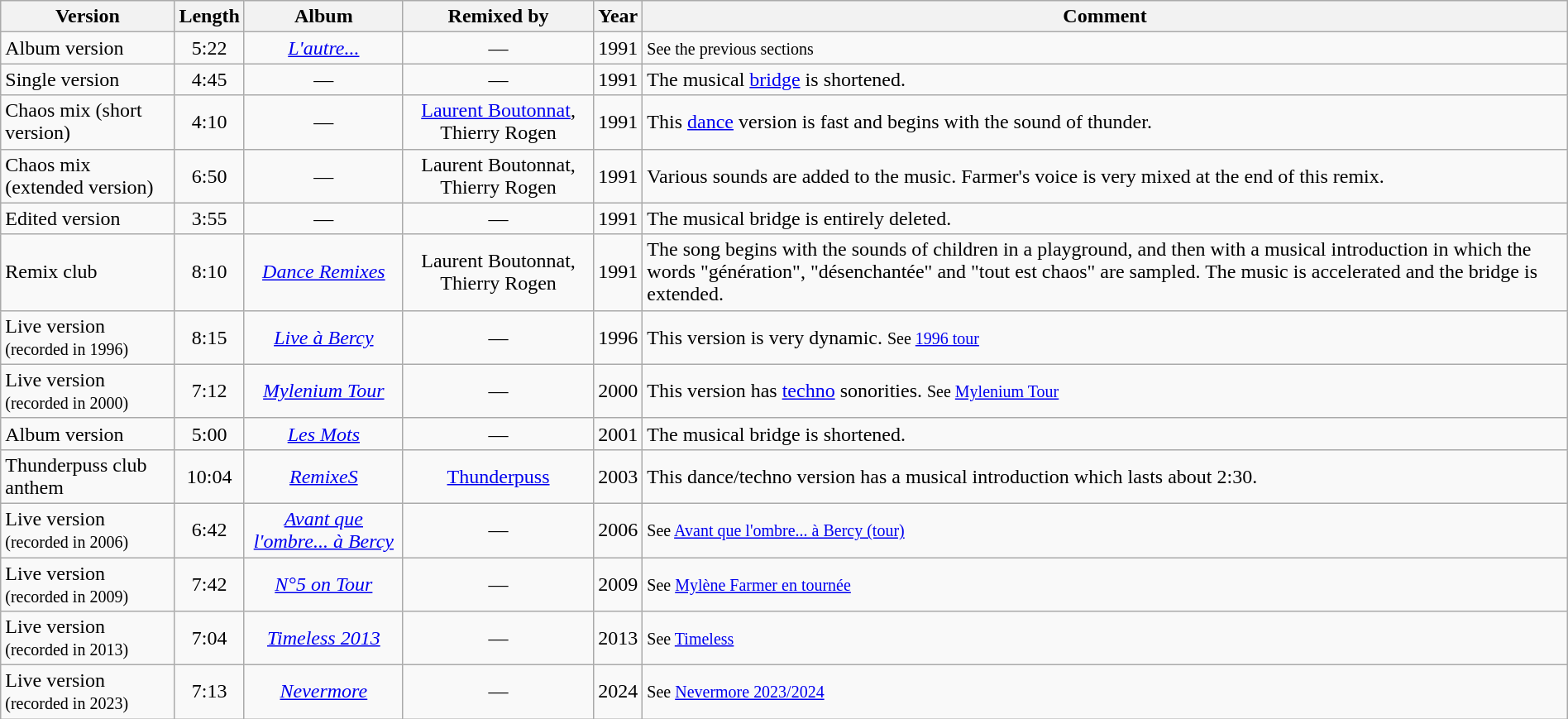<table class="wikitable sortable" width="100%" border="1">
<tr>
<th>Version</th>
<th>Length</th>
<th>Album</th>
<th>Remixed by</th>
<th>Year</th>
<th>Comment</th>
</tr>
<tr>
<td>Album version</td>
<td align="center">5:22</td>
<td align="center"><em><a href='#'>L'autre...</a></em></td>
<td align="center">—</td>
<td align="center">1991</td>
<td><small>See the previous sections</small></td>
</tr>
<tr>
<td>Single version</td>
<td align="center">4:45</td>
<td align="center">—</td>
<td align="center">—</td>
<td align="center">1991</td>
<td>The musical <a href='#'>bridge</a> is shortened.</td>
</tr>
<tr>
<td>Chaos mix (short version)</td>
<td align="center">4:10</td>
<td align="center">—</td>
<td align="center"><a href='#'>Laurent Boutonnat</a>, Thierry Rogen</td>
<td align="center">1991</td>
<td>This <a href='#'>dance</a> version is fast and begins with the sound of thunder.</td>
</tr>
<tr>
<td>Chaos mix (extended version)</td>
<td align="center">6:50</td>
<td align="center">—</td>
<td align="center">Laurent Boutonnat, Thierry Rogen</td>
<td align="center">1991</td>
<td>Various sounds are added to the music. Farmer's voice is very mixed at the end of this remix.</td>
</tr>
<tr>
<td>Edited version</td>
<td align="center">3:55</td>
<td align="center">—</td>
<td align="center">—</td>
<td align="center">1991</td>
<td>The musical bridge is entirely deleted.</td>
</tr>
<tr>
<td>Remix club</td>
<td align="center">8:10</td>
<td align="center"><em><a href='#'>Dance Remixes</a></em></td>
<td align="center">Laurent Boutonnat, Thierry Rogen</td>
<td align="center">1991</td>
<td>The song begins with the sounds of children in a playground, and then with a musical introduction in which the words "génération", "désenchantée" and "tout est chaos" are sampled. The music is accelerated and the bridge is extended.</td>
</tr>
<tr>
<td>Live version <small>(recorded in 1996)</small></td>
<td align="center">8:15</td>
<td align="center"><em><a href='#'>Live à Bercy</a></em></td>
<td align="center">—</td>
<td align="center">1996</td>
<td>This version is very dynamic. <small>See <a href='#'>1996 tour</a></small></td>
</tr>
<tr>
<td>Live version <small>(recorded in 2000)</small></td>
<td align="center">7:12</td>
<td align="center"><em><a href='#'>Mylenium Tour</a></em></td>
<td align="center">—</td>
<td align="center">2000</td>
<td>This version has <a href='#'>techno</a> sonorities. <small>See <a href='#'>Mylenium Tour</a></small></td>
</tr>
<tr>
<td>Album version</td>
<td align="center">5:00</td>
<td align="center"><em><a href='#'>Les Mots</a></em></td>
<td align="center">—</td>
<td align="center">2001</td>
<td>The musical bridge is shortened.</td>
</tr>
<tr>
<td>Thunderpuss club anthem</td>
<td align="center">10:04</td>
<td align="center"><em><a href='#'>RemixeS</a></em></td>
<td align="center"><a href='#'>Thunderpuss</a></td>
<td align="center">2003</td>
<td>This dance/techno version has a musical introduction which lasts about 2:30.</td>
</tr>
<tr>
<td>Live version <small>(recorded in 2006)</small></td>
<td align="center">6:42</td>
<td align="center"><em><a href='#'>Avant que l'ombre... à Bercy</a></em></td>
<td align="center">—</td>
<td align="center">2006</td>
<td><small>See <a href='#'>Avant que l'ombre... à Bercy (tour)</a></small></td>
</tr>
<tr>
<td>Live version <br><small>(recorded in 2009)</small></td>
<td align="center">7:42</td>
<td align="center"><em><a href='#'>N°5 on Tour</a></em></td>
<td align="center">—</td>
<td align="center">2009</td>
<td><small>See <a href='#'>Mylène Farmer en tournée</a></small></td>
</tr>
<tr>
<td>Live version <br><small>(recorded in 2013)</small></td>
<td align="center">7:04</td>
<td align="center"><em><a href='#'>Timeless 2013</a></em></td>
<td align="center">—</td>
<td align="center">2013</td>
<td><small>See <a href='#'>Timeless</a></small></td>
</tr>
<tr>
<td>Live version <br><small>(recorded in 2023)</small></td>
<td align="center">7:13</td>
<td align="center"><em><a href='#'>Nevermore</a></em></td>
<td align="center">—</td>
<td align="center">2024</td>
<td><small>See <a href='#'>Nevermore 2023/2024</a></small></td>
</tr>
</table>
